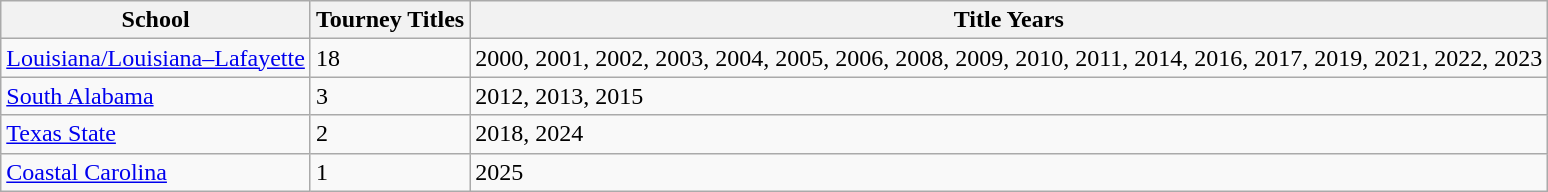<table class="wikitable sortable">
<tr>
<th>School</th>
<th>Tourney Titles</th>
<th>Title Years</th>
</tr>
<tr>
<td><a href='#'>Louisiana/Louisiana–Lafayette</a></td>
<td>18</td>
<td>2000, 2001, 2002, 2003, 2004, 2005, 2006, 2008, 2009, 2010, 2011, 2014, 2016, 2017, 2019, 2021, 2022, 2023</td>
</tr>
<tr>
<td><a href='#'>South Alabama</a></td>
<td>3</td>
<td>2012, 2013, 2015</td>
</tr>
<tr>
<td><a href='#'>Texas State</a></td>
<td>2</td>
<td>2018, 2024</td>
</tr>
<tr>
<td><a href='#'>Coastal Carolina</a></td>
<td>1</td>
<td>2025</td>
</tr>
</table>
